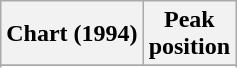<table class="wikitable sortable">
<tr>
<th align="left">Chart (1994)</th>
<th align="center">Peak<br>position</th>
</tr>
<tr>
</tr>
<tr>
</tr>
<tr>
</tr>
</table>
